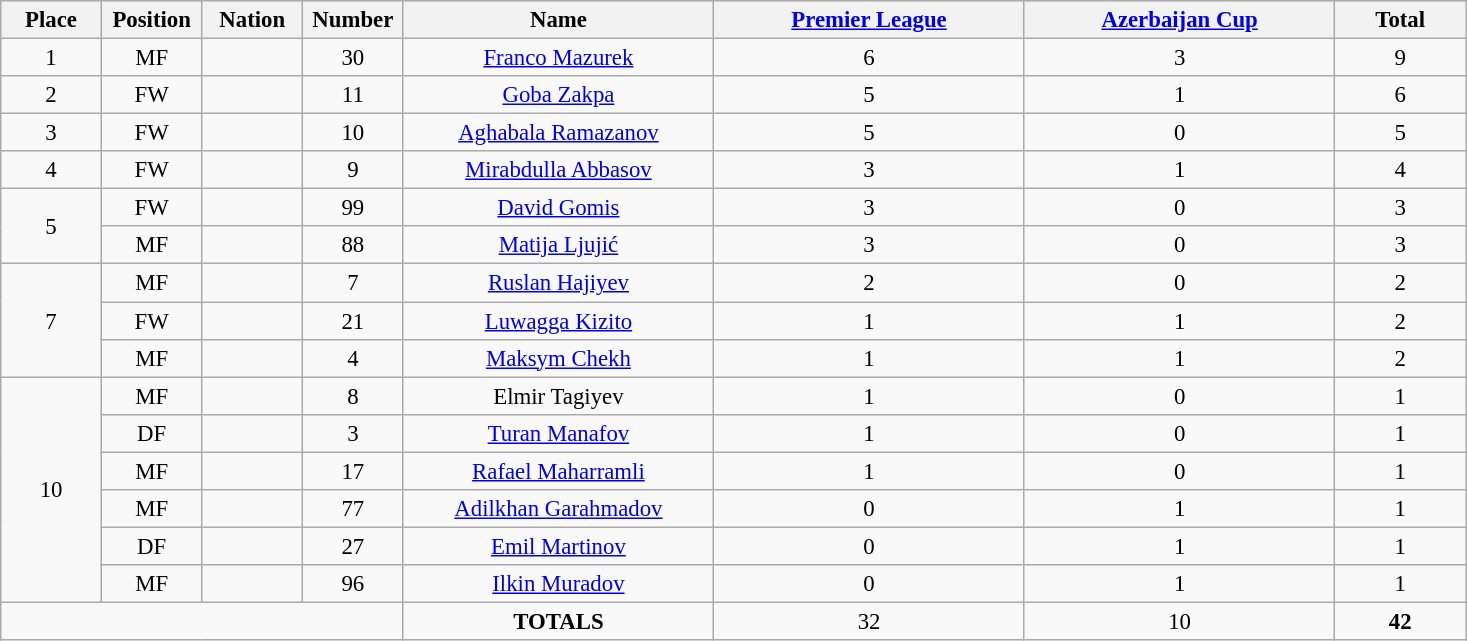<table class="wikitable" style="font-size: 95%; text-align: center;">
<tr>
<th width=60>Place</th>
<th width=60>Position</th>
<th width=60>Nation</th>
<th width=60>Number</th>
<th width=200>Name</th>
<th width=200><a href='#'>Premier League</a></th>
<th width=200><a href='#'>Azerbaijan Cup</a></th>
<th width=80><strong>Total</strong></th>
</tr>
<tr>
<td>1</td>
<td>MF</td>
<td></td>
<td>30</td>
<td><a href='#'>Franco Mazurek</a></td>
<td>6</td>
<td>3</td>
<td>9</td>
</tr>
<tr>
<td>2</td>
<td>FW</td>
<td></td>
<td>11</td>
<td><a href='#'>Goba Zakpa</a></td>
<td>5</td>
<td>1</td>
<td>6</td>
</tr>
<tr>
<td>3</td>
<td>FW</td>
<td></td>
<td>10</td>
<td><a href='#'>Aghabala Ramazanov</a></td>
<td>5</td>
<td>0</td>
<td>5</td>
</tr>
<tr>
<td>4</td>
<td>FW</td>
<td></td>
<td>9</td>
<td><a href='#'>Mirabdulla Abbasov</a></td>
<td>3</td>
<td>1</td>
<td>4</td>
</tr>
<tr>
<td rowspan="2">5</td>
<td>FW</td>
<td></td>
<td>99</td>
<td><a href='#'>David Gomis</a></td>
<td>3</td>
<td>0</td>
<td>3</td>
</tr>
<tr>
<td>MF</td>
<td></td>
<td>88</td>
<td><a href='#'>Matija Ljujić</a></td>
<td>3</td>
<td>0</td>
<td>3</td>
</tr>
<tr>
<td rowspan="3">7</td>
<td>MF</td>
<td></td>
<td>7</td>
<td><a href='#'>Ruslan Hajiyev</a></td>
<td>2</td>
<td>0</td>
<td>2</td>
</tr>
<tr>
<td>FW</td>
<td></td>
<td>21</td>
<td><a href='#'>Luwagga Kizito</a></td>
<td>1</td>
<td>1</td>
<td>2</td>
</tr>
<tr>
<td>MF</td>
<td></td>
<td>4</td>
<td><a href='#'>Maksym Chekh</a></td>
<td>1</td>
<td>1</td>
<td>2</td>
</tr>
<tr>
<td rowspan="6">10</td>
<td>MF</td>
<td></td>
<td>8</td>
<td>Elmir Tagiyev</td>
<td>1</td>
<td>0</td>
<td>1</td>
</tr>
<tr>
<td>DF</td>
<td></td>
<td>3</td>
<td><a href='#'>Turan Manafov</a></td>
<td>1</td>
<td>0</td>
<td>1</td>
</tr>
<tr>
<td>MF</td>
<td></td>
<td>17</td>
<td><a href='#'>Rafael Maharramli</a></td>
<td>1</td>
<td>0</td>
<td>1</td>
</tr>
<tr>
<td>MF</td>
<td></td>
<td>77</td>
<td><a href='#'>Adilkhan Garahmadov</a></td>
<td>0</td>
<td>1</td>
<td>1</td>
</tr>
<tr>
<td>DF</td>
<td></td>
<td>27</td>
<td><a href='#'>Emil Martinov</a></td>
<td>0</td>
<td>1</td>
<td>1</td>
</tr>
<tr>
<td>MF</td>
<td></td>
<td>96</td>
<td><a href='#'>Ilkin Muradov</a></td>
<td>0</td>
<td>1</td>
<td>1</td>
</tr>
<tr>
<td colspan="4"></td>
<td><strong>TOTALS</strong></td>
<td>32</td>
<td>10</td>
<td><strong>42</strong></td>
</tr>
</table>
